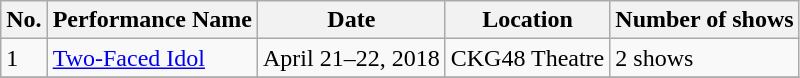<table class="wikitable">
<tr>
<th>No.</th>
<th>Performance Name</th>
<th>Date</th>
<th>Location</th>
<th>Number of shows</th>
</tr>
<tr>
<td>1</td>
<td><a href='#'>Two-Faced Idol</a></td>
<td>April 21–22, 2018</td>
<td>CKG48 Theatre</td>
<td>2 shows</td>
</tr>
<tr>
</tr>
</table>
